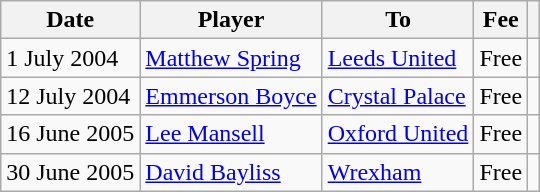<table class="wikitable">
<tr>
<th>Date</th>
<th>Player</th>
<th>To</th>
<th>Fee</th>
<th></th>
</tr>
<tr>
<td>1 July 2004</td>
<td> <a href='#'>Matthew Spring</a></td>
<td><a href='#'>Leeds United</a></td>
<td align="right">Free</td>
<td align="center"></td>
</tr>
<tr>
<td>12 July 2004</td>
<td> <a href='#'>Emmerson Boyce</a></td>
<td><a href='#'>Crystal Palace</a></td>
<td align="right">Free</td>
<td align="center"></td>
</tr>
<tr>
<td>16 June 2005</td>
<td> <a href='#'>Lee Mansell</a></td>
<td><a href='#'>Oxford United</a></td>
<td align="right">Free</td>
<td align="center"></td>
</tr>
<tr>
<td>30 June 2005</td>
<td> <a href='#'>David Bayliss</a></td>
<td><a href='#'>Wrexham</a></td>
<td align="right">Free</td>
<td align="center"></td>
</tr>
</table>
